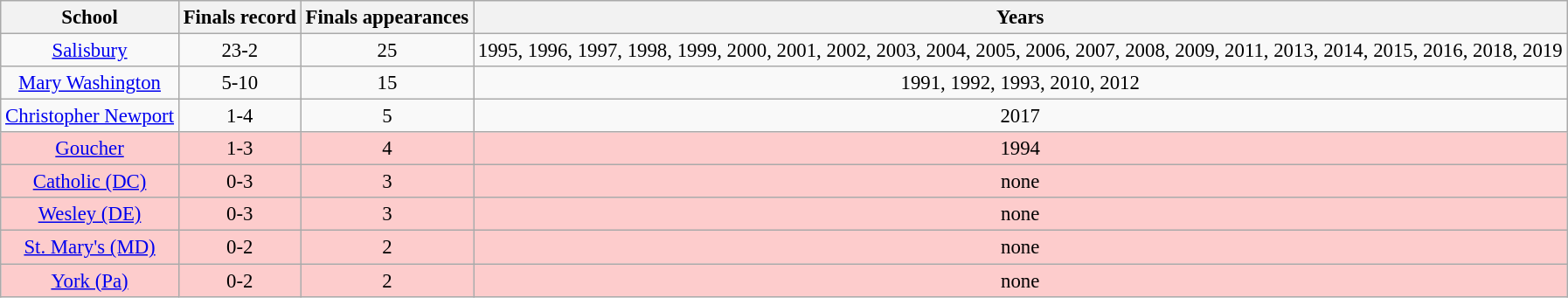<table class="wikitable" style="text-align:center; font-size:95%">
<tr>
<th>School</th>
<th>Finals record</th>
<th>Finals appearances</th>
<th>Years</th>
</tr>
<tr>
<td><a href='#'>Salisbury</a></td>
<td>23-2</td>
<td>25</td>
<td>1995, 1996, 1997, 1998, 1999, 2000, 2001, 2002, 2003, 2004, 2005, 2006, 2007, 2008, 2009, 2011, 2013, 2014, 2015, 2016, 2018, 2019</td>
</tr>
<tr>
<td><a href='#'>Mary Washington</a></td>
<td>5-10</td>
<td>15</td>
<td>1991, 1992, 1993, 2010, 2012</td>
</tr>
<tr>
<td><a href='#'>Christopher Newport</a></td>
<td>1-4</td>
<td>5</td>
<td>2017</td>
</tr>
<tr bgcolor=#fdcccc>
<td><a href='#'>Goucher</a></td>
<td>1-3</td>
<td>4</td>
<td>1994</td>
</tr>
<tr bgcolor=#fdcccc>
<td><a href='#'>Catholic (DC)</a></td>
<td>0-3</td>
<td>3</td>
<td>none</td>
</tr>
<tr bgcolor=#fdcccc>
<td><a href='#'>Wesley (DE)</a></td>
<td>0-3</td>
<td>3</td>
<td>none</td>
</tr>
<tr bgcolor=#fdcccc>
<td><a href='#'>St. Mary's (MD)</a></td>
<td>0-2</td>
<td>2</td>
<td>none</td>
</tr>
<tr bgcolor=#fdcccc>
<td><a href='#'>York (Pa)</a></td>
<td>0-2</td>
<td>2</td>
<td>none</td>
</tr>
</table>
